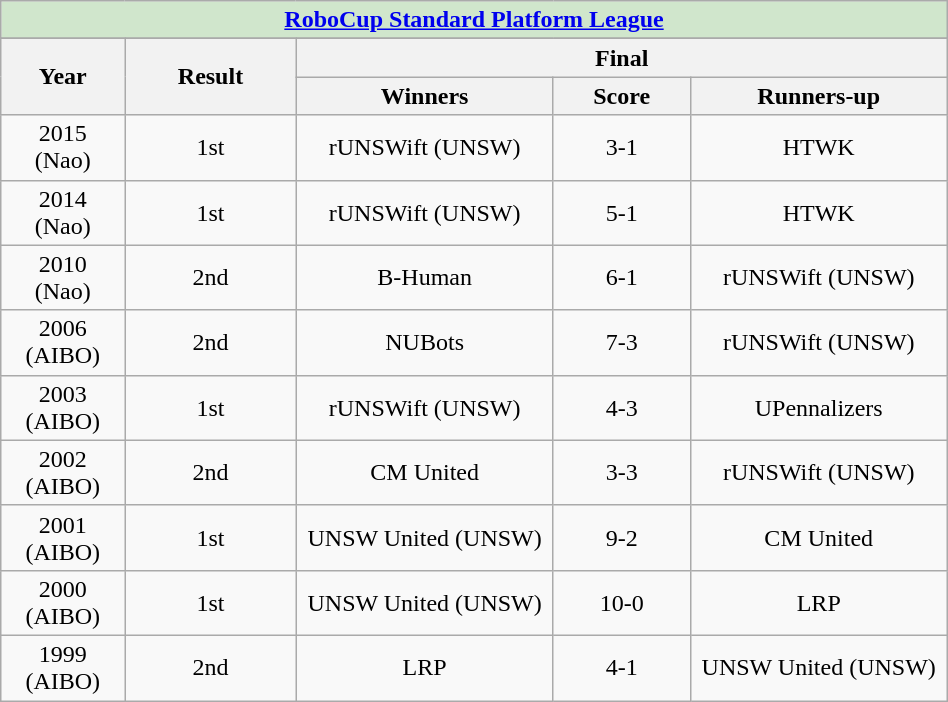<table class="wikitable" style="text-align:center; width:50%">
<tr>
<th colspan="5" style="width:100%; background:#d0e6cc;"><a href='#'>RoboCup Standard Platform League</a></th>
</tr>
<tr>
</tr>
<tr>
<th rowspan="2" style="width:5%;">Year</th>
<th rowspan="2" style="width:10%;">Result</th>
<th colspan=3>Final</th>
</tr>
<tr>
<th width=15%>Winners</th>
<th width=8%>Score</th>
<th width=15%>Runners-up</th>
</tr>
<tr style="text-align:center;">
<td>2015 <br> (Nao)</td>
<td>1st</td>
<td>rUNSWift (UNSW)<br> </td>
<td>3-1</td>
<td>HTWK <br> </td>
</tr>
<tr>
<td>2014 <br> (Nao)</td>
<td>1st</td>
<td>rUNSWift (UNSW)<br> </td>
<td>5-1</td>
<td>HTWK <br> </td>
</tr>
<tr>
<td>2010  <br> (Nao)</td>
<td>2nd</td>
<td>B-Human <br> </td>
<td>6-1</td>
<td>rUNSWift (UNSW)<br> </td>
</tr>
<tr>
<td>2006 <br> (AIBO)</td>
<td>2nd</td>
<td>NUBots <br> </td>
<td>7-3</td>
<td>rUNSWift (UNSW)<br> </td>
</tr>
<tr>
<td>2003 <br> (AIBO)</td>
<td>1st</td>
<td>rUNSWift (UNSW)<br> </td>
<td>4-3</td>
<td>UPennalizers <br> </td>
</tr>
<tr>
<td>2002 <br> (AIBO)</td>
<td>2nd</td>
<td>CM United <br> </td>
<td>3-3</td>
<td>rUNSWift (UNSW)<br> </td>
</tr>
<tr>
<td>2001 <br> (AIBO)</td>
<td>1st</td>
<td>UNSW United (UNSW)<br> </td>
<td>9-2</td>
<td>CM United <br> </td>
</tr>
<tr>
<td>2000 <br> (AIBO)</td>
<td>1st</td>
<td>UNSW United (UNSW) <br> </td>
<td>10-0</td>
<td>LRP <br> </td>
</tr>
<tr>
<td>1999 <br> (AIBO)</td>
<td>2nd</td>
<td>LRP <br> </td>
<td>4-1</td>
<td>UNSW United (UNSW) <br> </td>
</tr>
</table>
